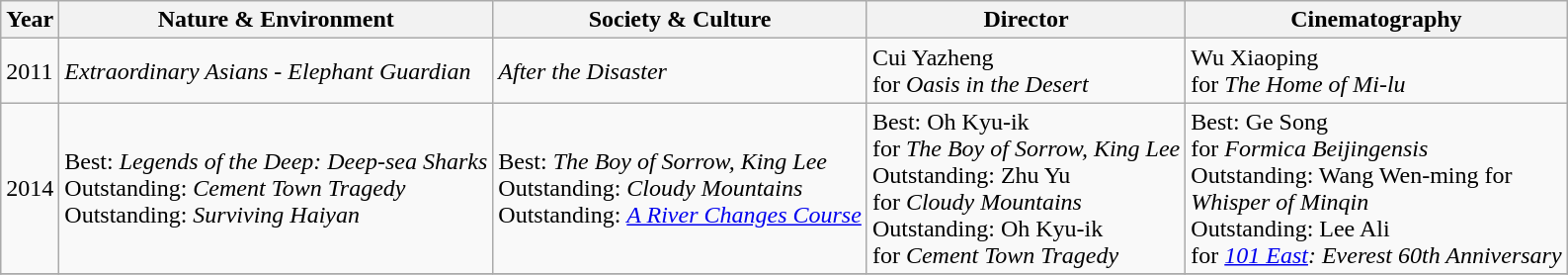<table class="wikitable">
<tr>
<th>Year</th>
<th>Nature & Environment</th>
<th>Society & Culture</th>
<th>Director</th>
<th>Cinematography</th>
</tr>
<tr>
<td>2011</td>
<td> <em>Extraordinary Asians - Elephant Guardian</em></td>
<td> <em>After the Disaster</em></td>
<td> Cui Yazheng <br> for <em>Oasis in the Desert</em></td>
<td> Wu Xiaoping <br> for <em>The Home of Mi-lu</em></td>
</tr>
<tr>
<td>2014</td>
<td>Best:  <em>Legends of the Deep: Deep-sea Sharks</em> <br> Outstanding:  <em>Cement Town Tragedy</em> <br> Outstanding:  <em>Surviving Haiyan</em></td>
<td>Best:  <em>The Boy of Sorrow, King Lee</em> <br> Outstanding:  <em>Cloudy Mountains</em> <br> Outstanding:  <em><a href='#'>A River Changes Course</a></em></td>
<td>Best:  Oh Kyu-ik <br> for <em>The Boy of Sorrow, King Lee</em> <br> Outstanding: Zhu Yu <br> for <em>Cloudy Mountains</em> <br> Outstanding:  Oh Kyu-ik <br> for <em>Cement Town Tragedy</em></td>
<td>Best:  Ge Song <br> for <em>Formica Beijingensis</em> <br> Outstanding:  Wang Wen-ming for <br> <em>Whisper of Minqin</em> <br> Outstanding:  Lee Ali <br> for <em><a href='#'>101 East</a>: Everest 60th Anniversary</em></td>
</tr>
<tr>
</tr>
</table>
